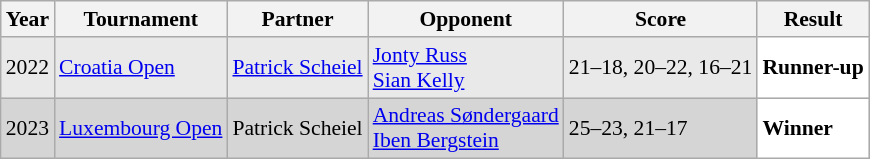<table class="sortable wikitable" style="font-size: 90%;">
<tr>
<th>Year</th>
<th>Tournament</th>
<th>Partner</th>
<th>Opponent</th>
<th>Score</th>
<th>Result</th>
</tr>
<tr style="background:#E9E9E9">
<td align="center">2022</td>
<td align="left"><a href='#'>Croatia Open</a></td>
<td align="left"> <a href='#'>Patrick Scheiel</a></td>
<td align="left"> <a href='#'>Jonty Russ</a><br> <a href='#'>Sian Kelly</a></td>
<td align="left">21–18, 20–22, 16–21</td>
<td style="text-align:left; background:white"> <strong>Runner-up</strong></td>
</tr>
<tr style="background:#D5D5D5">
<td align="center">2023</td>
<td align="left"><a href='#'>Luxembourg Open</a></td>
<td align="left"> Patrick Scheiel</td>
<td align="left"> <a href='#'>Andreas Søndergaard</a><br> <a href='#'>Iben Bergstein</a></td>
<td align="left">25–23, 21–17</td>
<td style="text-align:left; background:white"> <strong>Winner</strong></td>
</tr>
</table>
